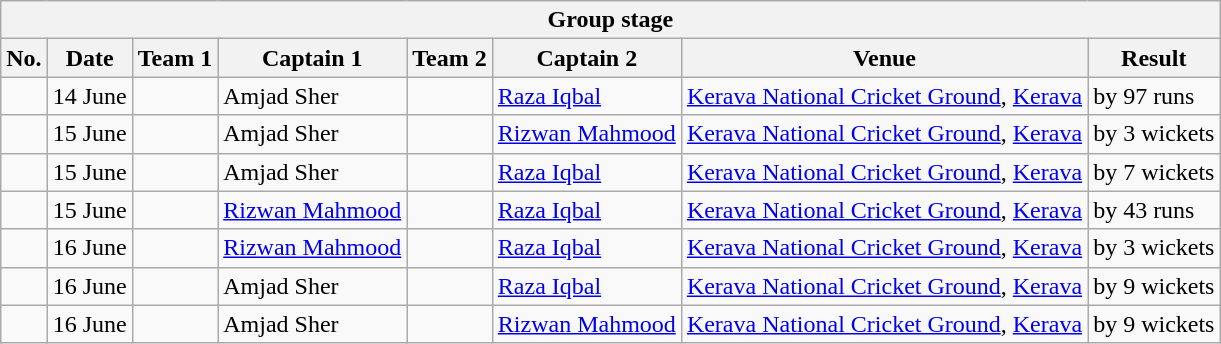<table class="wikitable">
<tr>
<th colspan="8">Group stage</th>
</tr>
<tr>
<th>No.</th>
<th>Date</th>
<th>Team 1</th>
<th>Captain 1</th>
<th>Team 2</th>
<th>Captain 2</th>
<th>Venue</th>
<th>Result</th>
</tr>
<tr>
<td></td>
<td>14 June</td>
<td></td>
<td>Amjad Sher</td>
<td></td>
<td><a href='#'>Raza Iqbal</a></td>
<td><a href='#'>Kerava National Cricket Ground</a>, <a href='#'>Kerava</a></td>
<td> by 97 runs</td>
</tr>
<tr>
<td></td>
<td>15 June</td>
<td></td>
<td>Amjad Sher</td>
<td></td>
<td><a href='#'>Rizwan Mahmood</a></td>
<td><a href='#'>Kerava National Cricket Ground</a>, <a href='#'>Kerava</a></td>
<td> by 3 wickets</td>
</tr>
<tr>
<td></td>
<td>15 June</td>
<td></td>
<td>Amjad Sher</td>
<td></td>
<td><a href='#'>Raza Iqbal</a></td>
<td><a href='#'>Kerava National Cricket Ground</a>, <a href='#'>Kerava</a></td>
<td> by 7 wickets</td>
</tr>
<tr>
<td></td>
<td>15 June</td>
<td></td>
<td><a href='#'>Rizwan Mahmood</a></td>
<td></td>
<td><a href='#'>Raza Iqbal</a></td>
<td><a href='#'>Kerava National Cricket Ground</a>, <a href='#'>Kerava</a></td>
<td> by 43 runs</td>
</tr>
<tr>
<td></td>
<td>16 June</td>
<td></td>
<td><a href='#'>Rizwan Mahmood</a></td>
<td></td>
<td><a href='#'>Raza Iqbal</a></td>
<td><a href='#'>Kerava National Cricket Ground</a>, <a href='#'>Kerava</a></td>
<td> by 3 wickets</td>
</tr>
<tr>
<td></td>
<td>16 June</td>
<td></td>
<td>Amjad Sher</td>
<td></td>
<td><a href='#'>Raza Iqbal</a></td>
<td><a href='#'>Kerava National Cricket Ground</a>, <a href='#'>Kerava</a></td>
<td> by 9 wickets</td>
</tr>
<tr>
<td></td>
<td>16 June</td>
<td></td>
<td>Amjad Sher</td>
<td></td>
<td><a href='#'>Rizwan Mahmood</a></td>
<td><a href='#'>Kerava National Cricket Ground</a>, <a href='#'>Kerava</a></td>
<td> by 9 wickets</td>
</tr>
</table>
